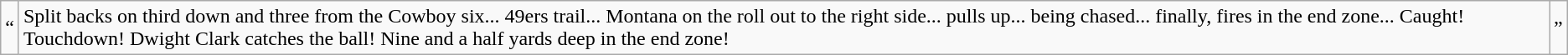<table class="wikitable">
<tr>
<td>“</td>
<td>Split backs on third down and three from the Cowboy six... 49ers trail... Montana on the roll out to the right side... pulls up... being chased... finally, fires in the end zone... Caught! Touchdown! Dwight Clark catches the ball! Nine and a half yards deep in the end zone!</td>
<td>”</td>
</tr>
</table>
